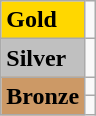<table class="wikitable">
<tr>
<td bgcolor="gold"><strong>Gold</strong></td>
<td></td>
</tr>
<tr>
<td bgcolor="silver"><strong>Silver</strong></td>
<td></td>
</tr>
<tr>
<td rowspan="2" bgcolor="#cc9966"><strong>Bronze</strong></td>
<td></td>
</tr>
<tr>
<td></td>
</tr>
</table>
